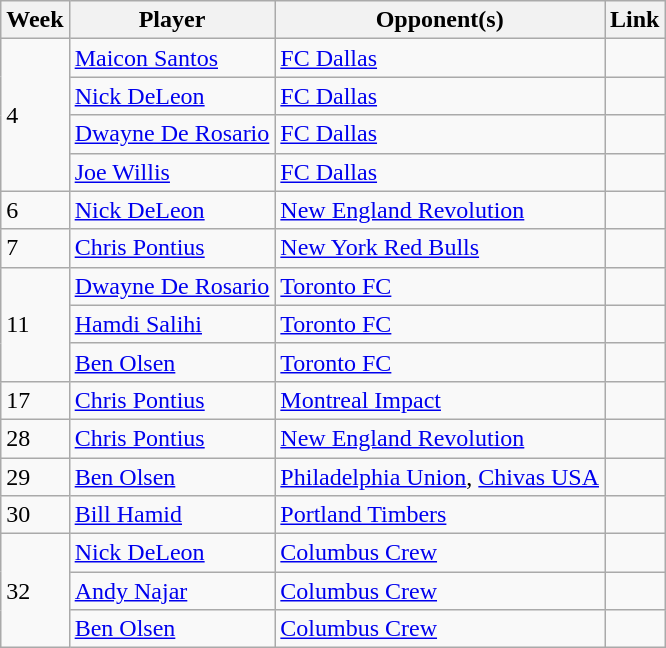<table class=wikitable>
<tr>
<th>Week</th>
<th>Player</th>
<th>Opponent(s)</th>
<th>Link</th>
</tr>
<tr>
<td rowspan=4>4</td>
<td> <a href='#'>Maicon Santos</a></td>
<td><a href='#'>FC Dallas</a></td>
<td></td>
</tr>
<tr>
<td> <a href='#'>Nick DeLeon</a></td>
<td><a href='#'>FC Dallas</a></td>
<td></td>
</tr>
<tr>
<td> <a href='#'>Dwayne De Rosario</a></td>
<td><a href='#'>FC Dallas</a></td>
<td></td>
</tr>
<tr>
<td> <a href='#'>Joe Willis</a></td>
<td><a href='#'>FC Dallas</a></td>
<td></td>
</tr>
<tr>
<td>6</td>
<td> <a href='#'>Nick DeLeon</a></td>
<td><a href='#'>New England Revolution</a></td>
<td></td>
</tr>
<tr>
<td>7</td>
<td> <a href='#'>Chris Pontius</a></td>
<td><a href='#'>New York Red Bulls</a></td>
<td></td>
</tr>
<tr>
<td rowspan=3>11</td>
<td> <a href='#'>Dwayne De Rosario</a></td>
<td><a href='#'>Toronto FC</a></td>
<td></td>
</tr>
<tr>
<td> <a href='#'>Hamdi Salihi</a></td>
<td><a href='#'>Toronto FC</a></td>
<td></td>
</tr>
<tr>
<td> <a href='#'>Ben Olsen</a></td>
<td><a href='#'>Toronto FC</a></td>
<td></td>
</tr>
<tr>
<td>17</td>
<td> <a href='#'>Chris Pontius</a></td>
<td><a href='#'>Montreal Impact</a></td>
<td></td>
</tr>
<tr>
<td>28</td>
<td> <a href='#'>Chris Pontius</a></td>
<td><a href='#'>New England Revolution</a></td>
<td></td>
</tr>
<tr>
<td>29</td>
<td> <a href='#'>Ben Olsen</a></td>
<td><a href='#'>Philadelphia Union</a>, <a href='#'>Chivas USA</a></td>
<td> </td>
</tr>
<tr>
<td>30</td>
<td> <a href='#'>Bill Hamid</a></td>
<td><a href='#'>Portland Timbers</a></td>
<td></td>
</tr>
<tr>
<td rowspan=3>32</td>
<td> <a href='#'>Nick DeLeon</a></td>
<td><a href='#'>Columbus Crew</a></td>
<td></td>
</tr>
<tr>
<td> <a href='#'>Andy Najar</a></td>
<td><a href='#'>Columbus Crew</a></td>
<td></td>
</tr>
<tr>
<td> <a href='#'>Ben Olsen</a></td>
<td><a href='#'>Columbus Crew</a></td>
<td></td>
</tr>
</table>
